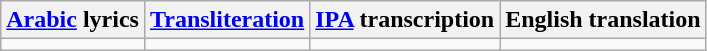<table class="wikitable">
<tr>
<th><a href='#'>Arabic</a> lyrics</th>
<th><a href='#'>Transliteration</a></th>
<th><a href='#'>IPA</a> transcription</th>
<th>English translation</th>
</tr>
<tr style="vertical-align:top; white-space:nowrap;">
<td></td>
<td></td>
<td></td>
<td></td>
</tr>
</table>
